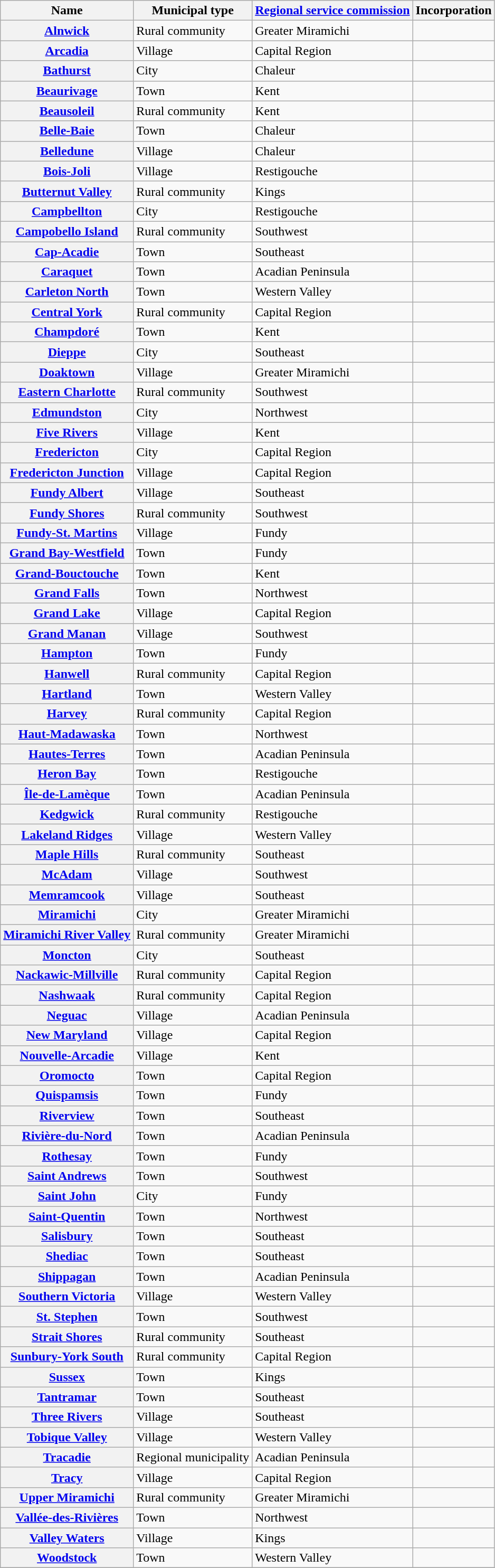<table class="wikitable sortable sticky-header" style=text-align:center" style="margin:1em auto;">
<tr>
<th scope="col">Name</th>
<th scope="col">Municipal type</th>
<th scope="col"><a href='#'>Regional service commission</a></th>
<th scope="col">Incorporation</th>
</tr>
<tr>
<th scope="row"><a href='#'>Alnwick</a></th>
<td>Rural community</td>
<td>Greater Miramichi</td>
<td align=center></td>
</tr>
<tr>
<th scope="row"><a href='#'>Arcadia</a></th>
<td>Village</td>
<td>Capital Region</td>
<td align=center></td>
</tr>
<tr>
<th scope="row"><a href='#'>Bathurst</a></th>
<td>City</td>
<td>Chaleur</td>
<td align=center></td>
</tr>
<tr>
<th scope="row"><a href='#'>Beaurivage</a></th>
<td>Town</td>
<td>Kent</td>
<td align=center></td>
</tr>
<tr>
<th scope="row"><a href='#'>Beausoleil</a></th>
<td>Rural community</td>
<td>Kent</td>
<td align=center></td>
</tr>
<tr>
<th scope="row"><a href='#'>Belle-Baie</a></th>
<td>Town</td>
<td>Chaleur</td>
<td align=center></td>
</tr>
<tr>
<th scope="row"><a href='#'>Belledune</a></th>
<td>Village</td>
<td>Chaleur</td>
<td align=center></td>
</tr>
<tr>
<th scope="row"><a href='#'>Bois-Joli</a></th>
<td>Village</td>
<td>Restigouche</td>
<td align=center></td>
</tr>
<tr>
<th scope="row"><a href='#'>Butternut Valley</a></th>
<td>Rural community</td>
<td>Kings</td>
<td align=center></td>
</tr>
<tr>
<th scope="row"><a href='#'>Campbellton</a></th>
<td>City</td>
<td>Restigouche</td>
<td align=center></td>
</tr>
<tr>
<th scope="row"><a href='#'>Campobello Island</a></th>
<td>Rural community</td>
<td>Southwest</td>
<td align=center></td>
</tr>
<tr>
<th scope="row"><a href='#'>Cap-Acadie</a></th>
<td>Town</td>
<td>Southeast</td>
<td align=center></td>
</tr>
<tr>
<th scope="row"><a href='#'>Caraquet</a></th>
<td>Town</td>
<td>Acadian Peninsula</td>
<td align=center></td>
</tr>
<tr>
<th scope="row"><a href='#'>Carleton North</a></th>
<td>Town</td>
<td>Western Valley</td>
<td align=center></td>
</tr>
<tr>
<th scope="row"><a href='#'>Central York</a></th>
<td>Rural community</td>
<td>Capital Region</td>
<td align=center></td>
</tr>
<tr>
<th scope="row"><a href='#'>Champdoré</a></th>
<td>Town</td>
<td>Kent</td>
<td align=center></td>
</tr>
<tr>
<th scope="row"><a href='#'>Dieppe</a></th>
<td>City</td>
<td>Southeast</td>
<td align=center></td>
</tr>
<tr>
<th scope="row"><a href='#'>Doaktown</a></th>
<td>Village</td>
<td>Greater Miramichi</td>
<td align=center></td>
</tr>
<tr>
<th scope="row"><a href='#'>Eastern Charlotte</a></th>
<td>Rural community</td>
<td>Southwest</td>
<td align=center></td>
</tr>
<tr>
<th scope="row"><a href='#'>Edmundston</a></th>
<td>City</td>
<td>Northwest</td>
<td align=center></td>
</tr>
<tr>
<th scope="row"><a href='#'>Five Rivers</a></th>
<td>Village</td>
<td>Kent</td>
<td align=center></td>
</tr>
<tr>
<th scope="row"><a href='#'>Fredericton</a></th>
<td>City</td>
<td>Capital Region</td>
<td align=center></td>
</tr>
<tr>
<th scope="row"><a href='#'>Fredericton Junction</a></th>
<td>Village</td>
<td>Capital Region</td>
<td align=center></td>
</tr>
<tr>
<th scope="row"><a href='#'>Fundy Albert</a></th>
<td>Village</td>
<td>Southeast</td>
<td align=center></td>
</tr>
<tr>
<th scope="row"><a href='#'>Fundy Shores</a></th>
<td>Rural community</td>
<td>Southwest</td>
<td align=center></td>
</tr>
<tr>
<th scope="row"><a href='#'>Fundy-St. Martins</a></th>
<td>Village</td>
<td>Fundy</td>
<td align=center></td>
</tr>
<tr>
<th scope="row"><a href='#'>Grand Bay-Westfield</a></th>
<td>Town</td>
<td>Fundy</td>
<td align=center></td>
</tr>
<tr>
<th scope="row"><a href='#'>Grand-Bouctouche</a></th>
<td>Town</td>
<td>Kent</td>
<td align=center></td>
</tr>
<tr>
<th scope="row"><a href='#'>Grand Falls</a></th>
<td>Town</td>
<td>Northwest</td>
<td align=center></td>
</tr>
<tr>
<th scope="row"><a href='#'>Grand Lake</a></th>
<td>Village</td>
<td>Capital Region</td>
<td align=center></td>
</tr>
<tr>
<th scope="row"><a href='#'>Grand Manan</a></th>
<td>Village</td>
<td>Southwest</td>
<td align=center></td>
</tr>
<tr>
<th scope="row"><a href='#'>Hampton</a></th>
<td>Town</td>
<td>Fundy</td>
<td align=center></td>
</tr>
<tr>
<th scope="row"><a href='#'>Hanwell</a></th>
<td>Rural community</td>
<td>Capital Region</td>
<td align=center></td>
</tr>
<tr>
<th scope="row"><a href='#'>Hartland</a></th>
<td>Town</td>
<td>Western Valley</td>
<td align=center></td>
</tr>
<tr>
<th scope="row"><a href='#'>Harvey</a></th>
<td>Rural community</td>
<td>Capital Region</td>
<td align=center></td>
</tr>
<tr>
<th scope="row"><a href='#'>Haut-Madawaska</a></th>
<td>Town</td>
<td>Northwest</td>
<td align=center></td>
</tr>
<tr>
<th scope="row"><a href='#'>Hautes-Terres</a></th>
<td>Town</td>
<td>Acadian Peninsula</td>
<td align=center></td>
</tr>
<tr>
<th scope="row"><a href='#'>Heron Bay</a></th>
<td>Town</td>
<td>Restigouche</td>
<td align=center></td>
</tr>
<tr>
<th scope="row"><a href='#'>Île-de-Lamèque</a></th>
<td>Town</td>
<td>Acadian Peninsula</td>
<td align=center></td>
</tr>
<tr>
<th scope="row"><a href='#'>Kedgwick</a></th>
<td>Rural community</td>
<td>Restigouche</td>
<td align=center></td>
</tr>
<tr>
<th scope="row"><a href='#'>Lakeland Ridges</a></th>
<td>Village</td>
<td>Western Valley</td>
<td align=center></td>
</tr>
<tr>
<th scope="row"><a href='#'>Maple Hills</a></th>
<td>Rural community</td>
<td>Southeast</td>
<td align=center></td>
</tr>
<tr>
<th scope="row"><a href='#'>McAdam</a></th>
<td>Village</td>
<td>Southwest</td>
<td align=center></td>
</tr>
<tr>
<th scope="row"><a href='#'>Memramcook</a></th>
<td>Village</td>
<td>Southeast</td>
<td align=center></td>
</tr>
<tr>
<th scope="row"><a href='#'>Miramichi</a></th>
<td>City</td>
<td>Greater Miramichi</td>
<td align=center></td>
</tr>
<tr>
<th scope="row"><a href='#'>Miramichi River Valley</a></th>
<td>Rural community</td>
<td>Greater Miramichi</td>
<td align=center></td>
</tr>
<tr>
<th scope="row"><a href='#'>Moncton</a></th>
<td>City</td>
<td>Southeast</td>
<td align=center></td>
</tr>
<tr>
<th scope="row"><a href='#'>Nackawic-Millville</a></th>
<td>Rural community</td>
<td>Capital Region</td>
<td align=center></td>
</tr>
<tr>
<th scope="row"><a href='#'>Nashwaak</a></th>
<td>Rural community</td>
<td>Capital Region</td>
<td align=center></td>
</tr>
<tr>
<th scope="row"><a href='#'>Neguac</a></th>
<td>Village</td>
<td>Acadian Peninsula</td>
<td align=center></td>
</tr>
<tr>
<th scope="row"><a href='#'>New Maryland</a></th>
<td>Village</td>
<td>Capital Region</td>
<td align=center></td>
</tr>
<tr>
<th scope="row"><a href='#'>Nouvelle-Arcadie</a></th>
<td>Village</td>
<td>Kent</td>
<td align=center></td>
</tr>
<tr>
<th scope="row"><a href='#'>Oromocto</a></th>
<td>Town</td>
<td>Capital Region</td>
<td align=center></td>
</tr>
<tr>
<th scope="row"><a href='#'>Quispamsis</a></th>
<td>Town</td>
<td>Fundy</td>
<td align=center></td>
</tr>
<tr>
<th scope="row"><a href='#'>Riverview</a></th>
<td>Town</td>
<td>Southeast</td>
<td align=center></td>
</tr>
<tr>
<th scope="row"><a href='#'>Rivière-du-Nord</a></th>
<td>Town</td>
<td>Acadian Peninsula</td>
<td align=center></td>
</tr>
<tr>
<th scope="row"><a href='#'>Rothesay</a></th>
<td>Town</td>
<td>Fundy</td>
<td align=center></td>
</tr>
<tr>
<th scope="row"><a href='#'>Saint Andrews</a></th>
<td>Town</td>
<td>Southwest</td>
<td align=center></td>
</tr>
<tr>
<th scope="row"><a href='#'>Saint John</a></th>
<td>City</td>
<td>Fundy</td>
<td align=center></td>
</tr>
<tr>
<th scope="row"><a href='#'>Saint-Quentin</a></th>
<td>Town</td>
<td>Northwest</td>
<td align=center></td>
</tr>
<tr>
<th scope="row"><a href='#'>Salisbury</a></th>
<td>Town</td>
<td>Southeast</td>
<td align=center></td>
</tr>
<tr>
<th scope="row"><a href='#'>Shediac</a></th>
<td>Town</td>
<td>Southeast</td>
<td align=center></td>
</tr>
<tr>
<th scope="row"><a href='#'>Shippagan</a></th>
<td>Town</td>
<td>Acadian Peninsula</td>
<td align=center></td>
</tr>
<tr>
<th scope="row"><a href='#'>Southern Victoria</a></th>
<td>Village</td>
<td>Western Valley</td>
<td align=center></td>
</tr>
<tr>
<th scope="row"><a href='#'>St. Stephen</a></th>
<td>Town</td>
<td>Southwest</td>
<td align=center></td>
</tr>
<tr>
<th scope="row"><a href='#'>Strait Shores</a></th>
<td>Rural community</td>
<td>Southeast</td>
<td align=center></td>
</tr>
<tr>
<th scope="row"><a href='#'>Sunbury-York South</a></th>
<td>Rural community</td>
<td>Capital Region</td>
<td align=center></td>
</tr>
<tr>
<th scope="row"><a href='#'>Sussex</a></th>
<td>Town</td>
<td>Kings</td>
<td align=center></td>
</tr>
<tr>
<th scope="row"><a href='#'>Tantramar</a></th>
<td>Town</td>
<td>Southeast</td>
<td align=center></td>
</tr>
<tr>
<th scope="row"><a href='#'>Three Rivers</a></th>
<td>Village</td>
<td>Southeast</td>
<td align=center></td>
</tr>
<tr>
<th scope="row"><a href='#'>Tobique Valley</a></th>
<td>Village</td>
<td>Western Valley</td>
<td align=center></td>
</tr>
<tr>
<th scope="row"><a href='#'>Tracadie</a></th>
<td>Regional municipality</td>
<td>Acadian Peninsula</td>
<td align=center></td>
</tr>
<tr>
<th scope="row"><a href='#'>Tracy</a></th>
<td>Village</td>
<td>Capital Region</td>
<td align=center></td>
</tr>
<tr>
<th scope="row"><a href='#'>Upper Miramichi</a></th>
<td>Rural community</td>
<td>Greater Miramichi</td>
<td align=center></td>
</tr>
<tr>
<th scope="row"><a href='#'>Vallée-des-Rivières</a></th>
<td>Town</td>
<td>Northwest</td>
<td align=center></td>
</tr>
<tr>
<th scope="row"><a href='#'>Valley Waters</a></th>
<td>Village</td>
<td>Kings</td>
<td align=center></td>
</tr>
<tr>
<th scope="row"><a href='#'>Woodstock</a></th>
<td>Town</td>
<td>Western Valley</td>
<td align=center></td>
</tr>
<tr>
</tr>
</table>
